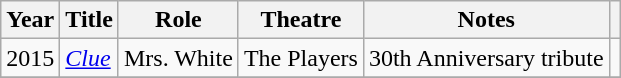<table class="wikitable sortable">
<tr>
<th>Year</th>
<th>Title</th>
<th>Role</th>
<th>Theatre</th>
<th>Notes</th>
<th></th>
</tr>
<tr>
<td>2015</td>
<td><em><a href='#'>Clue</a></em></td>
<td>Mrs. White</td>
<td>The Players</td>
<td>30th Anniversary tribute</td>
<td></td>
</tr>
<tr>
</tr>
</table>
